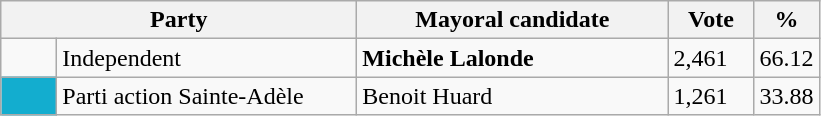<table class="wikitable">
<tr>
<th bgcolor="#DDDDFF" width="230px" colspan="2">Party</th>
<th bgcolor="#DDDDFF" width="200px">Mayoral candidate</th>
<th bgcolor="#DDDDFF" width="50px">Vote</th>
<th bgcolor="#DDDDFF" width="30px">%</th>
</tr>
<tr>
<td> </td>
<td>Independent</td>
<td><strong>Michèle Lalonde</strong></td>
<td>2,461</td>
<td>66.12</td>
</tr>
<tr>
<td bgcolor=#13adcf width="30px"> </td>
<td>Parti action Sainte-Adèle</td>
<td>Benoit Huard</td>
<td>1,261</td>
<td>33.88</td>
</tr>
</table>
